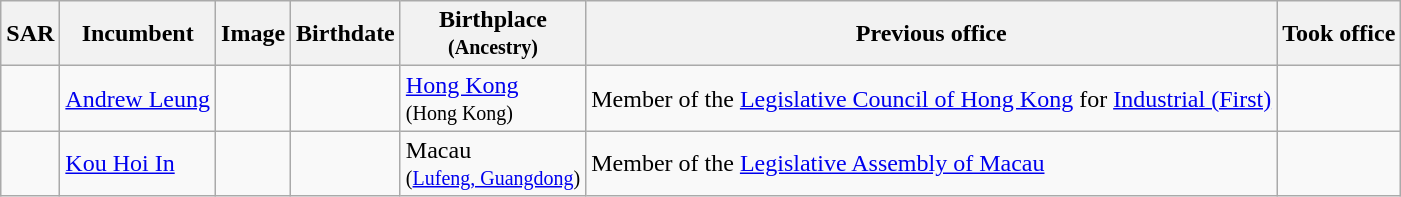<table class="wikitable sortable" style="text-align: left">
<tr>
<th>SAR</th>
<th>Incumbent</th>
<th>Image</th>
<th>Birthdate</th>
<th>Birthplace<br><small>(Ancestry)</small></th>
<th>Previous office</th>
<th>Took office</th>
</tr>
<tr>
<td></td>
<td><a href='#'>Andrew Leung</a><br></td>
<td></td>
<td> </td>
<td><a href='#'>Hong Kong</a><br><small>(Hong Kong)</small></td>
<td>Member of the <a href='#'>Legislative Council of Hong Kong</a>  for <a href='#'>Industrial (First)</a></td>
<td> </td>
</tr>
<tr>
<td></td>
<td><a href='#'>Kou Hoi In</a><br></td>
<td></td>
<td> </td>
<td>Macau<br><small>(<a href='#'>Lufeng, Guangdong</a>)</small></td>
<td>Member of the <a href='#'>Legislative Assembly of Macau</a></td>
<td> </td>
</tr>
</table>
